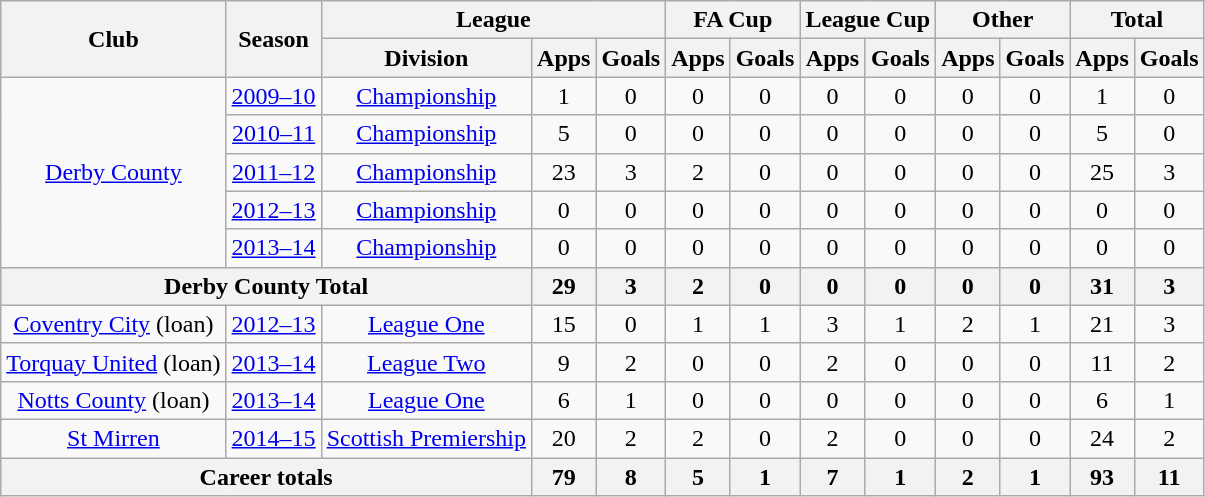<table class="wikitable" style="text-align: center;">
<tr>
<th rowspan="2">Club</th>
<th rowspan="2">Season</th>
<th colspan="3">League</th>
<th colspan="2">FA Cup</th>
<th colspan="2">League Cup</th>
<th colspan="2">Other</th>
<th colspan="2">Total</th>
</tr>
<tr>
<th>Division</th>
<th>Apps</th>
<th>Goals</th>
<th>Apps</th>
<th>Goals</th>
<th>Apps</th>
<th>Goals</th>
<th>Apps</th>
<th>Goals</th>
<th>Apps</th>
<th>Goals</th>
</tr>
<tr>
<td rowspan="5" valign="center"><a href='#'>Derby County</a></td>
<td><a href='#'>2009–10</a></td>
<td><a href='#'>Championship</a></td>
<td>1</td>
<td>0</td>
<td>0</td>
<td>0</td>
<td>0</td>
<td>0</td>
<td>0</td>
<td>0</td>
<td>1</td>
<td>0</td>
</tr>
<tr>
<td><a href='#'>2010–11</a></td>
<td><a href='#'>Championship</a></td>
<td>5</td>
<td>0</td>
<td>0</td>
<td>0</td>
<td>0</td>
<td>0</td>
<td>0</td>
<td>0</td>
<td>5</td>
<td>0</td>
</tr>
<tr>
<td><a href='#'>2011–12</a></td>
<td><a href='#'>Championship</a></td>
<td>23</td>
<td>3</td>
<td>2</td>
<td>0</td>
<td>0</td>
<td>0</td>
<td>0</td>
<td>0</td>
<td>25</td>
<td>3</td>
</tr>
<tr>
<td><a href='#'>2012–13</a></td>
<td><a href='#'>Championship</a></td>
<td>0</td>
<td>0</td>
<td>0</td>
<td>0</td>
<td>0</td>
<td>0</td>
<td>0</td>
<td>0</td>
<td>0</td>
<td>0</td>
</tr>
<tr>
<td><a href='#'>2013–14</a></td>
<td><a href='#'>Championship</a></td>
<td>0</td>
<td>0</td>
<td>0</td>
<td>0</td>
<td>0</td>
<td>0</td>
<td>0</td>
<td>0</td>
<td>0</td>
<td>0</td>
</tr>
<tr>
<th colspan="3">Derby County Total</th>
<th>29</th>
<th>3</th>
<th>2</th>
<th>0</th>
<th>0</th>
<th>0</th>
<th>0</th>
<th>0</th>
<th>31</th>
<th>3</th>
</tr>
<tr>
<td rowspan="1" valign="center"><a href='#'>Coventry City</a> (loan)</td>
<td><a href='#'>2012–13</a></td>
<td><a href='#'>League One</a></td>
<td>15</td>
<td>0</td>
<td>1</td>
<td>1</td>
<td>3</td>
<td>1</td>
<td>2</td>
<td>1</td>
<td>21</td>
<td>3</td>
</tr>
<tr>
<td rowspan="1" valign="center"><a href='#'>Torquay United</a> (loan)</td>
<td><a href='#'>2013–14</a></td>
<td><a href='#'>League Two</a></td>
<td>9</td>
<td>2</td>
<td>0</td>
<td>0</td>
<td>2</td>
<td>0</td>
<td>0</td>
<td>0</td>
<td>11</td>
<td>2</td>
</tr>
<tr>
<td rowspan="1" valign="center"><a href='#'>Notts County</a> (loan)</td>
<td><a href='#'>2013–14</a></td>
<td><a href='#'>League One</a></td>
<td>6</td>
<td>1</td>
<td>0</td>
<td>0</td>
<td>0</td>
<td>0</td>
<td>0</td>
<td>0</td>
<td>6</td>
<td>1</td>
</tr>
<tr>
<td rowspan="1" valign="center"><a href='#'>St Mirren</a></td>
<td><a href='#'>2014–15</a></td>
<td><a href='#'>Scottish Premiership</a></td>
<td>20</td>
<td>2</td>
<td>2</td>
<td>0</td>
<td>2</td>
<td>0</td>
<td>0</td>
<td>0</td>
<td>24</td>
<td>2</td>
</tr>
<tr>
<th colspan="3">Career totals</th>
<th>79</th>
<th>8</th>
<th>5</th>
<th>1</th>
<th>7</th>
<th>1</th>
<th>2</th>
<th>1</th>
<th>93</th>
<th>11</th>
</tr>
</table>
